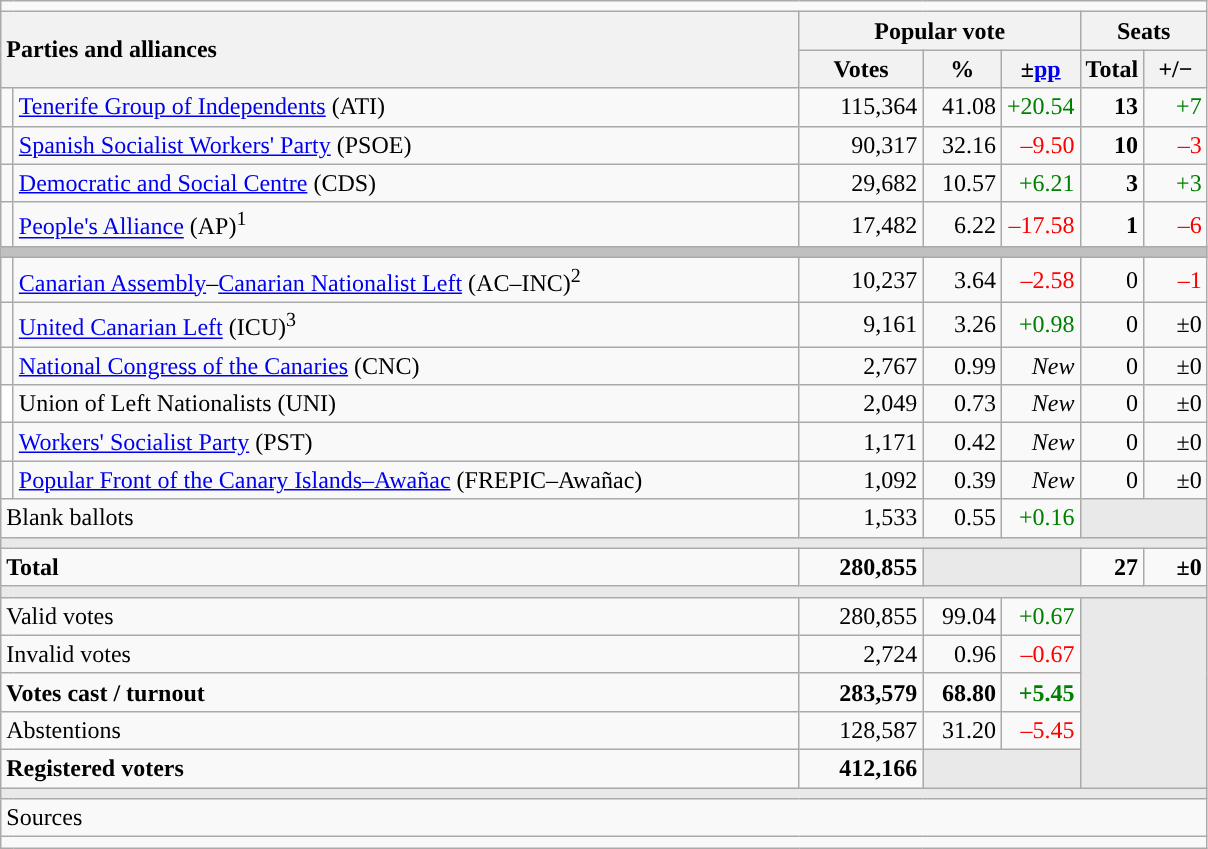<table class="wikitable" style="text-align:right;">
<tr>
<td colspan="7"></td>
</tr>
<tr>
<th style="text-align:left;" rowspan="2" colspan="2" width="525">Parties and alliances</th>
<th colspan="3">Popular vote</th>
<th colspan="2">Seats</th>
</tr>
<tr>
<th width="75">Votes</th>
<th width="45">%</th>
<th width="45">±<a href='#'>pp</a></th>
<th width="35">Total</th>
<th width="35">+/−</th>
</tr>
<tr>
<td width="1" style="color:inherit;background:"></td>
<td align="left"><a href='#'>Tenerife Group of Independents</a> (ATI)</td>
<td>115,364</td>
<td>41.08</td>
<td style="color:green;">+20.54</td>
<td><strong>13</strong></td>
<td style="color:green;">+7</td>
</tr>
<tr>
<td style="color:inherit;background:"></td>
<td align="left"><a href='#'>Spanish Socialist Workers' Party</a> (PSOE)</td>
<td>90,317</td>
<td>32.16</td>
<td style="color:red;">–9.50</td>
<td><strong>10</strong></td>
<td style="color:red;">–3</td>
</tr>
<tr>
<td style="color:inherit;background:"></td>
<td align="left"><a href='#'>Democratic and Social Centre</a> (CDS)</td>
<td>29,682</td>
<td>10.57</td>
<td style="color:green;">+6.21</td>
<td><strong>3</strong></td>
<td style="color:green;">+3</td>
</tr>
<tr>
<td style="color:inherit;background:"></td>
<td align="left"><a href='#'>People's Alliance</a> (AP)<sup>1</sup></td>
<td>17,482</td>
<td>6.22</td>
<td style="color:red;">–17.58</td>
<td><strong>1</strong></td>
<td style="color:red;">–6</td>
</tr>
<tr>
<td colspan="7" bgcolor="#C0C0C0"></td>
</tr>
<tr>
<td style="color:inherit;background:"></td>
<td align="left"><a href='#'>Canarian Assembly</a>–<a href='#'>Canarian Nationalist Left</a> (AC–INC)<sup>2</sup></td>
<td>10,237</td>
<td>3.64</td>
<td style="color:red;">–2.58</td>
<td>0</td>
<td style="color:red;">–1</td>
</tr>
<tr>
<td style="color:inherit;background:"></td>
<td align="left"><a href='#'>United Canarian Left</a> (ICU)<sup>3</sup></td>
<td>9,161</td>
<td>3.26</td>
<td style="color:green;">+0.98</td>
<td>0</td>
<td>±0</td>
</tr>
<tr>
<td style="color:inherit;background:"></td>
<td align="left"><a href='#'>National Congress of the Canaries</a> (CNC)</td>
<td>2,767</td>
<td>0.99</td>
<td><em>New</em></td>
<td>0</td>
<td>±0</td>
</tr>
<tr>
<td bgcolor="white"></td>
<td align="left">Union of Left Nationalists (UNI)</td>
<td>2,049</td>
<td>0.73</td>
<td><em>New</em></td>
<td>0</td>
<td>±0</td>
</tr>
<tr>
<td style="color:inherit;background:"></td>
<td align="left"><a href='#'>Workers' Socialist Party</a> (PST)</td>
<td>1,171</td>
<td>0.42</td>
<td><em>New</em></td>
<td>0</td>
<td>±0</td>
</tr>
<tr>
<td style="color:inherit;background:"></td>
<td align="left"><a href='#'>Popular Front of the Canary Islands–Awañac</a> (FREPIC–Awañac)</td>
<td>1,092</td>
<td>0.39</td>
<td><em>New</em></td>
<td>0</td>
<td>±0</td>
</tr>
<tr>
<td align="left" colspan="2">Blank ballots</td>
<td>1,533</td>
<td>0.55</td>
<td style="color:green;">+0.16</td>
<td bgcolor="#E9E9E9" colspan="2"></td>
</tr>
<tr>
<td colspan="7" bgcolor="#E9E9E9"></td>
</tr>
<tr style="font-weight:bold;">
<td align="left" colspan="2">Total</td>
<td>280,855</td>
<td bgcolor="#E9E9E9" colspan="2"></td>
<td>27</td>
<td>±0</td>
</tr>
<tr>
<td colspan="7" bgcolor="#E9E9E9"></td>
</tr>
<tr>
<td align="left" colspan="2">Valid votes</td>
<td>280,855</td>
<td>99.04</td>
<td style="color:green;">+0.67</td>
<td bgcolor="#E9E9E9" colspan="2" rowspan="5"></td>
</tr>
<tr>
<td align="left" colspan="2">Invalid votes</td>
<td>2,724</td>
<td>0.96</td>
<td style="color:red;">–0.67</td>
</tr>
<tr style="font-weight:bold;">
<td align="left" colspan="2">Votes cast / turnout</td>
<td>283,579</td>
<td>68.80</td>
<td style="color:green;">+5.45</td>
</tr>
<tr>
<td align="left" colspan="2">Abstentions</td>
<td>128,587</td>
<td>31.20</td>
<td style="color:red;">–5.45</td>
</tr>
<tr style="font-weight:bold;">
<td align="left" colspan="2">Registered voters</td>
<td>412,166</td>
<td bgcolor="#E9E9E9" colspan="2"></td>
</tr>
<tr>
<td colspan="7" bgcolor="#E9E9E9"></td>
</tr>
<tr>
<td align="left" colspan="7">Sources</td>
</tr>
<tr>
<td colspan="7" style="text-align:left; max-width:790px;"></td>
</tr>
</table>
